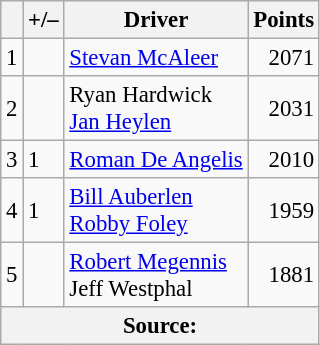<table class="wikitable" style="font-size: 95%;">
<tr>
<th scope="col"></th>
<th scope="col">+/–</th>
<th scope="col">Driver</th>
<th scope="col">Points</th>
</tr>
<tr>
<td align=center>1</td>
<td align="left"></td>
<td> <a href='#'>Stevan McAleer</a></td>
<td align=right>2071</td>
</tr>
<tr>
<td align=center>2</td>
<td align="left"></td>
<td> Ryan Hardwick<br> <a href='#'>Jan Heylen</a></td>
<td align=right>2031</td>
</tr>
<tr>
<td align=center>3</td>
<td align="left"> 1</td>
<td> <a href='#'>Roman De Angelis</a></td>
<td align=right>2010</td>
</tr>
<tr>
<td align=center>4</td>
<td align="left"> 1</td>
<td> <a href='#'>Bill Auberlen</a><br> <a href='#'>Robby Foley</a></td>
<td align=right>1959</td>
</tr>
<tr>
<td align=center>5</td>
<td align="left"></td>
<td> <a href='#'>Robert Megennis</a><br> Jeff Westphal</td>
<td align=right>1881</td>
</tr>
<tr>
<th colspan=5>Source:</th>
</tr>
</table>
